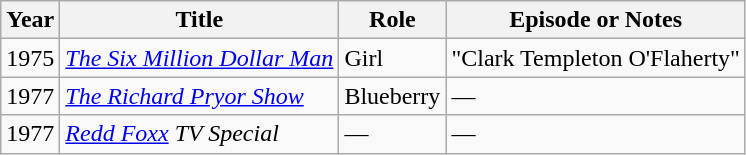<table class="wikitable sortable">
<tr>
<th>Year</th>
<th>Title</th>
<th>Role</th>
<th>Episode or Notes</th>
</tr>
<tr>
<td>1975</td>
<td><em><a href='#'>The Six Million Dollar Man</a></em></td>
<td>Girl</td>
<td>"Clark Templeton O'Flaherty"</td>
</tr>
<tr>
<td>1977</td>
<td><em><a href='#'>The Richard Pryor Show</a></em></td>
<td>Blueberry</td>
<td>—</td>
</tr>
<tr>
<td>1977</td>
<td><em><a href='#'>Redd Foxx</a> TV Special</em></td>
<td>—</td>
<td>—</td>
</tr>
</table>
